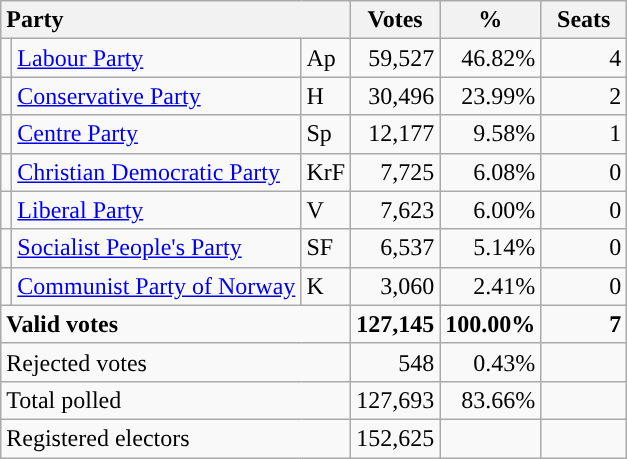<table class="wikitable" border="1" style="text-align:right;">
<tr>
<th style="text-align:left;" colspan=3>Party</th>
<th align=center width="50">Votes</th>
<th align=center width="50">%</th>
<th align=center width="50">Seats</th>
</tr>
<tr>
<td style="color:inherit;background:"></td>
<td align=left><a href='#'>Labour Party</a></td>
<td align=left>Ap</td>
<td>59,527</td>
<td>46.82%</td>
<td>4</td>
</tr>
<tr>
<td style="color:inherit;background:"></td>
<td align=left><a href='#'>Conservative Party</a></td>
<td align=left>H</td>
<td>30,496</td>
<td>23.99%</td>
<td>2</td>
</tr>
<tr>
<td style="color:inherit;background:"></td>
<td align=left><a href='#'>Centre Party</a></td>
<td align=left>Sp</td>
<td>12,177</td>
<td>9.58%</td>
<td>1</td>
</tr>
<tr>
<td style="color:inherit;background:"></td>
<td align=left><a href='#'>Christian Democratic Party</a></td>
<td align=left>KrF</td>
<td>7,725</td>
<td>6.08%</td>
<td>0</td>
</tr>
<tr>
<td style="color:inherit;background:"></td>
<td align=left><a href='#'>Liberal Party</a></td>
<td align=left>V</td>
<td>7,623</td>
<td>6.00%</td>
<td>0</td>
</tr>
<tr>
<td style="color:inherit;background:"></td>
<td align=left><a href='#'>Socialist People's Party</a></td>
<td align=left>SF</td>
<td>6,537</td>
<td>5.14%</td>
<td>0</td>
</tr>
<tr>
<td style="color:inherit;background:"></td>
<td align=left><a href='#'>Communist Party of Norway</a></td>
<td align=left>K</td>
<td>3,060</td>
<td>2.41%</td>
<td>0</td>
</tr>
<tr style="font-weight:bold">
<td align=left colspan=3>Valid votes</td>
<td>127,145</td>
<td>100.00%</td>
<td>7</td>
</tr>
<tr>
<td align=left colspan=3>Rejected votes</td>
<td>548</td>
<td>0.43%</td>
<td></td>
</tr>
<tr>
<td align=left colspan=3>Total polled</td>
<td>127,693</td>
<td>83.66%</td>
<td></td>
</tr>
<tr>
<td align=left colspan=3>Registered electors</td>
<td>152,625</td>
<td></td>
<td></td>
</tr>
</table>
